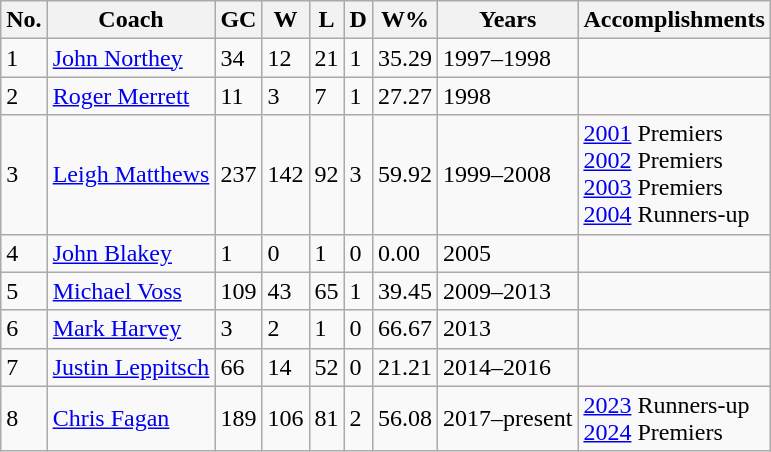<table class="wikitable sortable">
<tr>
<th>No.</th>
<th>Coach</th>
<th>GC</th>
<th>W</th>
<th>L</th>
<th>D</th>
<th>W%</th>
<th>Years</th>
<th>Accomplishments</th>
</tr>
<tr>
<td>1</td>
<td><a href='#'>John Northey</a></td>
<td>34</td>
<td>12</td>
<td>21</td>
<td>1</td>
<td>35.29</td>
<td>1997–1998</td>
<td></td>
</tr>
<tr>
<td>2</td>
<td><a href='#'>Roger Merrett</a></td>
<td>11</td>
<td>3</td>
<td>7</td>
<td>1</td>
<td>27.27</td>
<td>1998</td>
<td></td>
</tr>
<tr>
<td>3</td>
<td><a href='#'>Leigh Matthews</a></td>
<td>237</td>
<td>142</td>
<td>92</td>
<td>3</td>
<td>59.92</td>
<td>1999–2008</td>
<td><a href='#'>2001</a> Premiers<br><a href='#'>2002</a> Premiers<br><a href='#'>2003</a> Premiers<br><a href='#'>2004</a> Runners-up</td>
</tr>
<tr>
<td>4</td>
<td><a href='#'>John Blakey</a></td>
<td>1</td>
<td>0</td>
<td>1</td>
<td>0</td>
<td>0.00</td>
<td>2005</td>
<td></td>
</tr>
<tr>
<td>5</td>
<td><a href='#'>Michael Voss</a></td>
<td>109</td>
<td>43</td>
<td>65</td>
<td>1</td>
<td>39.45</td>
<td>2009–2013</td>
<td></td>
</tr>
<tr>
<td>6</td>
<td><a href='#'>Mark Harvey</a></td>
<td>3</td>
<td>2</td>
<td>1</td>
<td>0</td>
<td>66.67</td>
<td>2013</td>
<td></td>
</tr>
<tr>
<td>7</td>
<td><a href='#'>Justin Leppitsch</a></td>
<td>66</td>
<td>14</td>
<td>52</td>
<td>0</td>
<td>21.21</td>
<td>2014–2016</td>
<td></td>
</tr>
<tr>
<td>8</td>
<td><a href='#'>Chris Fagan</a></td>
<td>189</td>
<td>106</td>
<td>81</td>
<td>2</td>
<td>56.08</td>
<td>2017–present</td>
<td><a href='#'>2023</a> Runners-up<br><a href='#'>2024</a> Premiers</td>
</tr>
</table>
